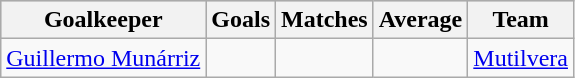<table class="wikitable sortable" class="wikitable">
<tr style="background:#ccc; text-align:center;">
<th>Goalkeeper</th>
<th>Goals</th>
<th>Matches</th>
<th>Average</th>
<th>Team</th>
</tr>
<tr>
<td> <a href='#'>Guillermo Munárriz</a></td>
<td></td>
<td></td>
<td></td>
<td><a href='#'>Mutilvera</a></td>
</tr>
</table>
